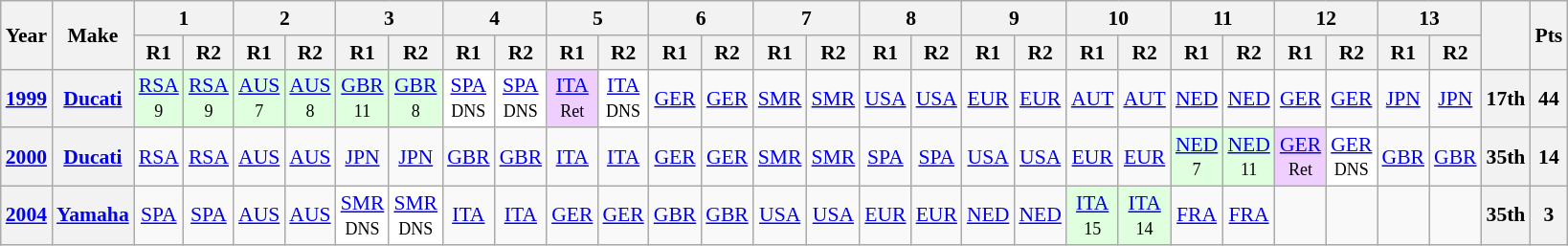<table class="wikitable" style="text-align:center; font-size:90%">
<tr>
<th valign="middle" rowspan=2>Year</th>
<th valign="middle" rowspan=2>Make</th>
<th colspan=2>1</th>
<th colspan=2>2</th>
<th colspan=2>3</th>
<th colspan=2>4</th>
<th colspan=2>5</th>
<th colspan=2>6</th>
<th colspan=2>7</th>
<th colspan=2>8</th>
<th colspan=2>9</th>
<th colspan=2>10</th>
<th colspan=2>11</th>
<th colspan=2>12</th>
<th colspan=2>13</th>
<th rowspan=2></th>
<th rowspan=2>Pts</th>
</tr>
<tr>
<th>R1</th>
<th>R2</th>
<th>R1</th>
<th>R2</th>
<th>R1</th>
<th>R2</th>
<th>R1</th>
<th>R2</th>
<th>R1</th>
<th>R2</th>
<th>R1</th>
<th>R2</th>
<th>R1</th>
<th>R2</th>
<th>R1</th>
<th>R2</th>
<th>R1</th>
<th>R2</th>
<th>R1</th>
<th>R2</th>
<th>R1</th>
<th>R2</th>
<th>R1</th>
<th>R2</th>
<th>R1</th>
<th>R2</th>
</tr>
<tr>
<th><a href='#'>1999</a></th>
<th><a href='#'>Ducati</a></th>
<td style="background:#DFFFDF;"><a href='#'>RSA</a><br><small>9</small></td>
<td style="background:#DFFFDF;"><a href='#'>RSA</a><br><small>9</small></td>
<td style="background:#DFFFDF;"><a href='#'>AUS</a><br><small>7</small></td>
<td style="background:#DFFFDF;"><a href='#'>AUS</a><br><small>8</small></td>
<td style="background:#DFFFDF;"><a href='#'>GBR</a><br><small>11</small></td>
<td style="background:#DFFFDF;"><a href='#'>GBR</a><br><small>8</small></td>
<td style="background:#FFFFFF;"><a href='#'>SPA</a><br><small>DNS</small></td>
<td style="background:#FFFFFF;"><a href='#'>SPA</a><br><small>DNS</small></td>
<td style="background:#EFCFFF;"><a href='#'>ITA</a><br><small>Ret</small></td>
<td style="background:#FFFFFF;"><a href='#'>ITA</a><br><small>DNS</small></td>
<td><a href='#'>GER</a></td>
<td><a href='#'>GER</a></td>
<td><a href='#'>SMR</a></td>
<td><a href='#'>SMR</a></td>
<td><a href='#'>USA</a></td>
<td><a href='#'>USA</a></td>
<td><a href='#'>EUR</a></td>
<td><a href='#'>EUR</a></td>
<td><a href='#'>AUT</a></td>
<td><a href='#'>AUT</a></td>
<td><a href='#'>NED</a></td>
<td><a href='#'>NED</a></td>
<td><a href='#'>GER</a></td>
<td><a href='#'>GER</a></td>
<td><a href='#'>JPN</a></td>
<td><a href='#'>JPN</a></td>
<th>17th</th>
<th>44</th>
</tr>
<tr>
<th><a href='#'>2000</a></th>
<th><a href='#'>Ducati</a></th>
<td><a href='#'>RSA</a></td>
<td><a href='#'>RSA</a></td>
<td><a href='#'>AUS</a></td>
<td><a href='#'>AUS</a></td>
<td><a href='#'>JPN</a></td>
<td><a href='#'>JPN</a></td>
<td><a href='#'>GBR</a></td>
<td><a href='#'>GBR</a></td>
<td><a href='#'>ITA</a></td>
<td><a href='#'>ITA</a></td>
<td><a href='#'>GER</a></td>
<td><a href='#'>GER</a></td>
<td><a href='#'>SMR</a></td>
<td><a href='#'>SMR</a></td>
<td><a href='#'>SPA</a></td>
<td><a href='#'>SPA</a></td>
<td><a href='#'>USA</a></td>
<td><a href='#'>USA</a></td>
<td><a href='#'>EUR</a></td>
<td><a href='#'>EUR</a></td>
<td style="background:#DFFFDF;"><a href='#'>NED</a><br><small>7</small></td>
<td style="background:#DFFFDF;"><a href='#'>NED</a><br><small>11</small></td>
<td style="background:#EFCFFF;"><a href='#'>GER</a><br><small>Ret</small></td>
<td style="background:#FFFFFF;"><a href='#'>GER</a><br><small>DNS</small></td>
<td><a href='#'>GBR</a></td>
<td><a href='#'>GBR</a></td>
<th>35th</th>
<th>14</th>
</tr>
<tr>
<th><a href='#'>2004</a></th>
<th><a href='#'>Yamaha</a></th>
<td><a href='#'>SPA</a></td>
<td><a href='#'>SPA</a></td>
<td><a href='#'>AUS</a></td>
<td><a href='#'>AUS</a></td>
<td style="background:#FFFFFF;"><a href='#'>SMR</a><br><small>DNS</small></td>
<td style="background:#FFFFFF;"><a href='#'>SMR</a><br><small>DNS</small></td>
<td><a href='#'>ITA</a></td>
<td><a href='#'>ITA</a></td>
<td><a href='#'>GER</a></td>
<td><a href='#'>GER</a></td>
<td><a href='#'>GBR</a></td>
<td><a href='#'>GBR</a></td>
<td><a href='#'>USA</a></td>
<td><a href='#'>USA</a></td>
<td><a href='#'>EUR</a></td>
<td><a href='#'>EUR</a></td>
<td><a href='#'>NED</a></td>
<td><a href='#'>NED</a></td>
<td style="background:#DFFFDF;"><a href='#'>ITA</a><br><small>15</small></td>
<td style="background:#DFFFDF;"><a href='#'>ITA</a><br><small>14</small></td>
<td><a href='#'>FRA</a></td>
<td><a href='#'>FRA</a></td>
<td></td>
<td></td>
<td></td>
<td></td>
<th>35th</th>
<th>3</th>
</tr>
</table>
